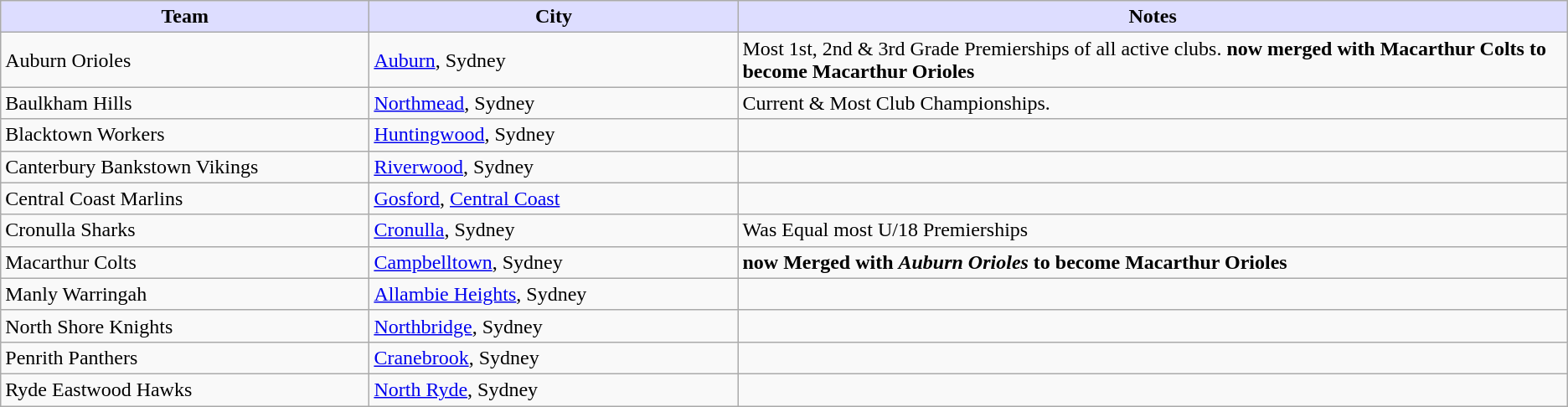<table class="wikitable">
<tr>
<th style="background:#ddf; width:20%;">Team</th>
<th style="background:#ddf; width:20%;">City</th>
<th style="background:#ddf; width:45%;">Notes</th>
</tr>
<tr>
<td>Auburn Orioles</td>
<td><a href='#'>Auburn</a>, Sydney</td>
<td>Most 1st, 2nd & 3rd Grade Premierships of all active clubs. <strong>now merged with Macarthur Colts to become Macarthur Orioles</strong></td>
</tr>
<tr>
<td>Baulkham Hills</td>
<td><a href='#'>Northmead</a>, Sydney</td>
<td>Current & Most Club Championships.</td>
</tr>
<tr>
<td>Blacktown Workers</td>
<td><a href='#'>Huntingwood</a>, Sydney</td>
<td></td>
</tr>
<tr>
<td>Canterbury Bankstown Vikings</td>
<td><a href='#'>Riverwood</a>, Sydney</td>
<td></td>
</tr>
<tr>
<td>Central Coast Marlins</td>
<td><a href='#'>Gosford</a>, <a href='#'>Central Coast</a></td>
<td></td>
</tr>
<tr>
<td>Cronulla Sharks</td>
<td><a href='#'>Cronulla</a>, Sydney</td>
<td>Was Equal most U/18 Premierships</td>
</tr>
<tr>
<td>Macarthur Colts</td>
<td><a href='#'>Campbelltown</a>, Sydney</td>
<td><strong>now Merged with <em>Auburn Orioles</em> to become Macarthur Orioles</strong></td>
</tr>
<tr>
<td>Manly Warringah</td>
<td><a href='#'>Allambie Heights</a>, Sydney</td>
<td></td>
</tr>
<tr>
<td>North Shore Knights</td>
<td><a href='#'>Northbridge</a>, Sydney</td>
<td></td>
</tr>
<tr>
<td>Penrith Panthers</td>
<td><a href='#'>Cranebrook</a>, Sydney</td>
<td></td>
</tr>
<tr>
<td>Ryde Eastwood Hawks</td>
<td><a href='#'>North Ryde</a>, Sydney</td>
<td></td>
</tr>
</table>
